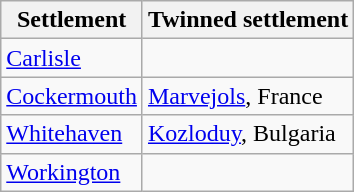<table class="wikitable">
<tr>
<th>Settlement</th>
<th>Twinned settlement</th>
</tr>
<tr>
<td><a href='#'>Carlisle</a></td>
<td></td>
</tr>
<tr>
<td><a href='#'>Cockermouth</a></td>
<td><a href='#'>Marvejols</a>, France</td>
</tr>
<tr>
<td><a href='#'>Whitehaven</a></td>
<td><a href='#'>Kozloduy</a>, Bulgaria</td>
</tr>
<tr>
<td><a href='#'>Workington</a></td>
<td></td>
</tr>
</table>
